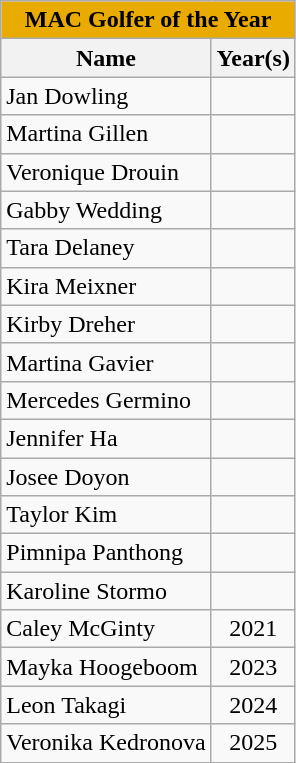<table class="wikitable">
<tr>
<th colspan=2 style="background:#eaab00;">MAC Golfer of the Year</th>
</tr>
<tr>
<th>Name</th>
<th>Year(s)</th>
</tr>
<tr>
<td>Jan Dowling</td>
<td></td>
</tr>
<tr>
<td>Martina Gillen</td>
<td></td>
</tr>
<tr>
<td>Veronique Drouin</td>
<td></td>
</tr>
<tr>
<td>Gabby Wedding</td>
<td></td>
</tr>
<tr>
<td>Tara Delaney</td>
<td></td>
</tr>
<tr>
<td>Kira Meixner</td>
<td></td>
</tr>
<tr>
<td>Kirby Dreher</td>
<td></td>
</tr>
<tr>
<td>Martina Gavier</td>
<td></td>
</tr>
<tr>
<td>Mercedes Germino</td>
<td></td>
</tr>
<tr>
<td>Jennifer Ha</td>
<td></td>
</tr>
<tr>
<td>Josee Doyon</td>
<td></td>
</tr>
<tr>
<td>Taylor Kim</td>
<td></td>
</tr>
<tr>
<td>Pimnipa Panthong</td>
<td></td>
</tr>
<tr>
<td>Karoline Stormo</td>
<td></td>
</tr>
<tr>
<td>Caley McGinty</td>
<td align=center>2021</td>
</tr>
<tr>
<td>Mayka Hoogeboom</td>
<td align=center>2023</td>
</tr>
<tr>
<td>Leon Takagi</td>
<td align=center>2024</td>
</tr>
<tr>
<td>Veronika Kedronova</td>
<td align=center>2025</td>
</tr>
</table>
